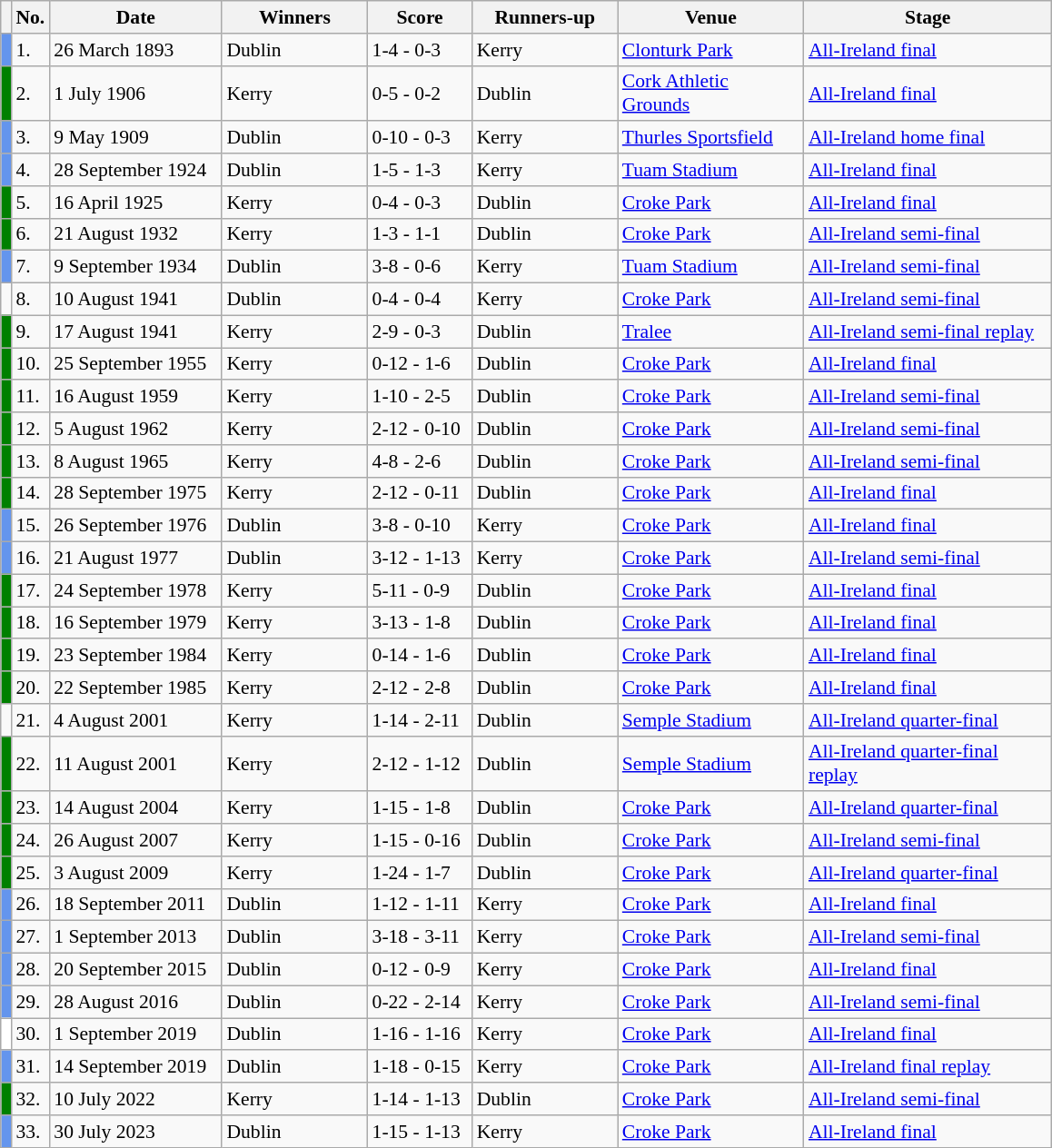<table class="wikitable" style="font-size:90%">
<tr>
<th width=1></th>
<th width=5>No.</th>
<th width=120>Date</th>
<th width=100>Winners</th>
<th width=70>Score</th>
<th width=100>Runners-up</th>
<th width=130>Venue</th>
<th width=175>Stage</th>
</tr>
<tr>
<td style="background-color:#6495ED"></td>
<td>1.</td>
<td>26 March 1893</td>
<td>Dublin</td>
<td>1-4 - 0-3</td>
<td>Kerry</td>
<td><a href='#'>Clonturk Park</a></td>
<td><a href='#'>All-Ireland final</a></td>
</tr>
<tr>
<td style="background-color:green"></td>
<td>2.</td>
<td>1 July 1906</td>
<td>Kerry</td>
<td>0-5 - 0-2</td>
<td>Dublin</td>
<td><a href='#'>Cork Athletic Grounds</a></td>
<td><a href='#'>All-Ireland final</a></td>
</tr>
<tr>
<td style="background-color:#6495ED"></td>
<td>3.</td>
<td>9 May 1909</td>
<td>Dublin</td>
<td>0-10 - 0-3</td>
<td>Kerry</td>
<td><a href='#'>Thurles Sportsfield</a></td>
<td><a href='#'>All-Ireland home final</a></td>
</tr>
<tr>
<td style="background-color:#6495ED"></td>
<td>4.</td>
<td>28 September 1924</td>
<td>Dublin</td>
<td>1-5 - 1-3</td>
<td>Kerry</td>
<td><a href='#'>Tuam Stadium</a></td>
<td><a href='#'>All-Ireland final</a></td>
</tr>
<tr>
<td style="background-color:green"></td>
<td>5.</td>
<td>16 April 1925</td>
<td>Kerry</td>
<td>0-4 - 0-3</td>
<td>Dublin</td>
<td><a href='#'>Croke Park</a></td>
<td><a href='#'>All-Ireland final</a></td>
</tr>
<tr>
<td style="background-color:green"></td>
<td>6.</td>
<td>21 August 1932</td>
<td>Kerry</td>
<td>1-3 - 1-1</td>
<td>Dublin</td>
<td><a href='#'>Croke Park</a></td>
<td><a href='#'>All-Ireland semi-final</a></td>
</tr>
<tr>
<td style="background-color:#6495ED"></td>
<td>7.</td>
<td>9 September 1934</td>
<td>Dublin</td>
<td>3-8 - 0-6</td>
<td>Kerry</td>
<td><a href='#'>Tuam Stadium</a></td>
<td><a href='#'>All-Ireland semi-final</a></td>
</tr>
<tr>
<td></td>
<td>8.</td>
<td>10 August 1941</td>
<td>Dublin</td>
<td>0-4 - 0-4</td>
<td>Kerry</td>
<td><a href='#'>Croke Park</a></td>
<td><a href='#'>All-Ireland semi-final</a></td>
</tr>
<tr>
<td style="background-color:green"></td>
<td>9.</td>
<td>17 August 1941</td>
<td>Kerry</td>
<td>2-9 - 0-3</td>
<td>Dublin</td>
<td><a href='#'>Tralee</a></td>
<td><a href='#'>All-Ireland semi-final replay</a></td>
</tr>
<tr>
<td style="background-color:green"></td>
<td>10.</td>
<td>25 September 1955</td>
<td>Kerry</td>
<td>0-12 - 1-6</td>
<td>Dublin</td>
<td><a href='#'>Croke Park</a></td>
<td><a href='#'>All-Ireland final</a></td>
</tr>
<tr>
<td style="background-color:green"></td>
<td>11.</td>
<td>16 August 1959</td>
<td>Kerry</td>
<td>1-10 - 2-5</td>
<td>Dublin</td>
<td><a href='#'>Croke Park</a></td>
<td><a href='#'>All-Ireland semi-final</a></td>
</tr>
<tr>
<td style="background-color:green"></td>
<td>12.</td>
<td>5 August 1962</td>
<td>Kerry</td>
<td>2-12 - 0-10</td>
<td>Dublin</td>
<td><a href='#'>Croke Park</a></td>
<td><a href='#'>All-Ireland semi-final</a></td>
</tr>
<tr>
<td style="background-color:green"></td>
<td>13.</td>
<td>8 August 1965</td>
<td>Kerry</td>
<td>4-8 - 2-6</td>
<td>Dublin</td>
<td><a href='#'>Croke Park</a></td>
<td><a href='#'>All-Ireland semi-final</a></td>
</tr>
<tr>
<td style="background-color:green"></td>
<td>14.</td>
<td>28 September 1975</td>
<td>Kerry</td>
<td>2-12 - 0-11</td>
<td>Dublin</td>
<td><a href='#'>Croke Park</a></td>
<td><a href='#'>All-Ireland final</a></td>
</tr>
<tr>
<td style="background-color:#6495ED"></td>
<td>15.</td>
<td>26 September 1976</td>
<td>Dublin</td>
<td>3-8 - 0-10</td>
<td>Kerry</td>
<td><a href='#'>Croke Park</a></td>
<td><a href='#'>All-Ireland final</a></td>
</tr>
<tr>
<td style="background-color:#6495ED"></td>
<td>16.</td>
<td>21 August 1977</td>
<td>Dublin</td>
<td>3-12 - 1-13</td>
<td>Kerry</td>
<td><a href='#'>Croke Park</a></td>
<td><a href='#'>All-Ireland semi-final</a></td>
</tr>
<tr>
<td style="background-color:green"></td>
<td>17.</td>
<td>24 September 1978</td>
<td>Kerry</td>
<td>5-11 - 0-9</td>
<td>Dublin</td>
<td><a href='#'>Croke Park</a></td>
<td><a href='#'>All-Ireland final</a></td>
</tr>
<tr>
<td style="background-color:green"></td>
<td>18.</td>
<td>16 September 1979</td>
<td>Kerry</td>
<td>3-13 - 1-8</td>
<td>Dublin</td>
<td><a href='#'>Croke Park</a></td>
<td><a href='#'>All-Ireland final</a></td>
</tr>
<tr>
<td style="background-color:green"></td>
<td>19.</td>
<td>23 September 1984</td>
<td>Kerry</td>
<td>0-14 - 1-6</td>
<td>Dublin</td>
<td><a href='#'>Croke Park</a></td>
<td><a href='#'>All-Ireland final</a></td>
</tr>
<tr>
<td style="background-color:green"></td>
<td>20.</td>
<td>22 September 1985</td>
<td>Kerry</td>
<td>2-12 - 2-8</td>
<td>Dublin</td>
<td><a href='#'>Croke Park</a></td>
<td><a href='#'>All-Ireland final</a></td>
</tr>
<tr>
<td></td>
<td>21.</td>
<td>4 August 2001</td>
<td>Kerry</td>
<td>1-14 - 2-11</td>
<td>Dublin</td>
<td><a href='#'>Semple Stadium</a></td>
<td><a href='#'>All-Ireland quarter-final</a></td>
</tr>
<tr>
<td style="background-color:green"></td>
<td>22.</td>
<td>11 August 2001</td>
<td>Kerry</td>
<td>2-12 - 1-12</td>
<td>Dublin</td>
<td><a href='#'>Semple Stadium</a></td>
<td><a href='#'>All-Ireland quarter-final replay</a></td>
</tr>
<tr>
<td style="background-color:green"></td>
<td>23.</td>
<td>14 August 2004</td>
<td>Kerry</td>
<td>1-15 - 1-8</td>
<td>Dublin</td>
<td><a href='#'>Croke Park</a></td>
<td><a href='#'>All-Ireland quarter-final</a></td>
</tr>
<tr>
<td style="background-color:green"></td>
<td>24.</td>
<td>26 August 2007</td>
<td>Kerry</td>
<td>1-15 - 0-16</td>
<td>Dublin</td>
<td><a href='#'>Croke Park</a></td>
<td><a href='#'>All-Ireland semi-final</a></td>
</tr>
<tr>
<td style="background-color:green"></td>
<td>25.</td>
<td>3 August 2009</td>
<td>Kerry</td>
<td>1-24 - 1-7</td>
<td>Dublin</td>
<td><a href='#'>Croke Park</a></td>
<td><a href='#'>All-Ireland quarter-final</a></td>
</tr>
<tr>
<td style="background-color:#6495ED"></td>
<td>26.</td>
<td>18 September 2011</td>
<td>Dublin</td>
<td>1-12 - 1-11</td>
<td>Kerry</td>
<td><a href='#'>Croke Park</a></td>
<td><a href='#'>All-Ireland final</a></td>
</tr>
<tr>
<td style="background-color:#6495ED"></td>
<td>27.</td>
<td>1 September 2013</td>
<td>Dublin</td>
<td>3-18 - 3-11</td>
<td>Kerry</td>
<td><a href='#'>Croke Park</a></td>
<td><a href='#'>All-Ireland semi-final</a></td>
</tr>
<tr>
<td style="background-color:#6495ED"></td>
<td>28.</td>
<td>20 September 2015</td>
<td>Dublin</td>
<td>0-12 - 0-9</td>
<td>Kerry</td>
<td><a href='#'>Croke Park</a></td>
<td><a href='#'>All-Ireland final</a></td>
</tr>
<tr>
<td style="background-color:#6495ED"></td>
<td>29.</td>
<td>28 August 2016</td>
<td>Dublin</td>
<td>0-22 - 2-14</td>
<td>Kerry</td>
<td><a href='#'>Croke Park</a></td>
<td><a href='#'>All-Ireland semi-final</a></td>
</tr>
<tr>
<td style="background-color:#ffffff"></td>
<td>30.</td>
<td>1 September 2019</td>
<td>Dublin</td>
<td>1-16 - 1-16</td>
<td>Kerry</td>
<td><a href='#'>Croke Park</a></td>
<td><a href='#'>All-Ireland final</a></td>
</tr>
<tr>
<td style="background-color:#6495ED"></td>
<td>31.</td>
<td>14 September 2019</td>
<td>Dublin</td>
<td>1-18 - 0-15</td>
<td>Kerry</td>
<td><a href='#'>Croke Park</a></td>
<td><a href='#'>All-Ireland final replay</a></td>
</tr>
<tr>
<td style="background-color:green"></td>
<td>32.</td>
<td>10 July 2022</td>
<td>Kerry</td>
<td>1-14 - 1-13</td>
<td>Dublin</td>
<td><a href='#'>Croke Park</a></td>
<td><a href='#'>All-Ireland semi-final</a></td>
</tr>
<tr>
<td style="background-color:#6495ED"></td>
<td>33.</td>
<td>30 July 2023</td>
<td>Dublin</td>
<td>1-15 - 1-13</td>
<td>Kerry</td>
<td><a href='#'>Croke Park</a></td>
<td><a href='#'>All-Ireland final</a></td>
</tr>
</table>
